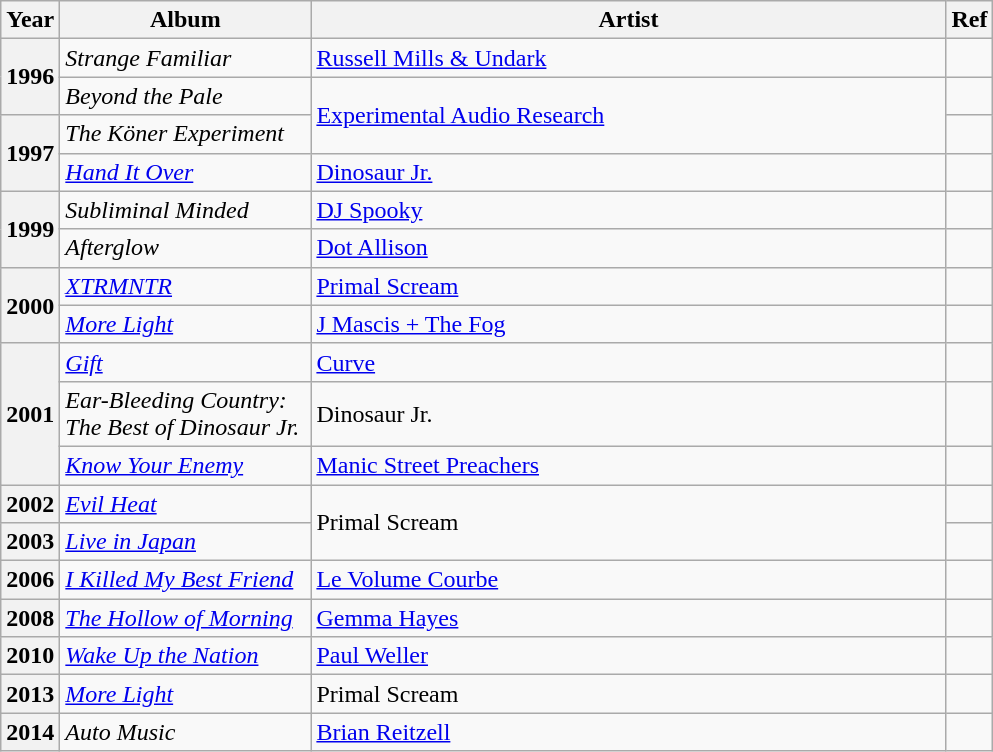<table class="wikitable plainrowheaders" style="text-align:left">
<tr>
<th scope="col" style="width:2em">Year</th>
<th scope="col" style="width:10em">Album</th>
<th scope="col" style="width:26em">Artist</th>
<th scope="col">Ref</th>
</tr>
<tr>
<th scope="row" rowspan="2">1996</th>
<td><em>Strange Familiar</em></td>
<td><a href='#'>Russell Mills & Undark</a></td>
<td style="text-align:center"></td>
</tr>
<tr>
<td><em>Beyond the Pale</em></td>
<td rowspan="2"><a href='#'>Experimental Audio Research</a></td>
<td style="text-align:center"></td>
</tr>
<tr>
<th scope="row" rowspan="2">1997</th>
<td><em>The Köner Experiment</em></td>
<td style="text-align:center"></td>
</tr>
<tr>
<td><em><a href='#'>Hand It Over</a></em></td>
<td><a href='#'>Dinosaur Jr.</a></td>
<td style="text-align:center"></td>
</tr>
<tr>
<th scope="row" rowspan="2">1999</th>
<td><em>Subliminal Minded</em></td>
<td><a href='#'>DJ Spooky</a></td>
<td style="text-align:center"></td>
</tr>
<tr>
<td><em>Afterglow</em></td>
<td><a href='#'>Dot Allison</a></td>
<td style="text-align:center"></td>
</tr>
<tr>
<th scope="row" rowspan="2">2000</th>
<td><em><a href='#'>XTRMNTR</a></em></td>
<td><a href='#'>Primal Scream</a></td>
<td style="text-align:center"></td>
</tr>
<tr>
<td><em><a href='#'>More Light</a></em></td>
<td><a href='#'>J Mascis + The Fog</a></td>
<td style="text-align:center"></td>
</tr>
<tr>
<th scope="row" rowspan="3">2001</th>
<td><em><a href='#'>Gift</a></em></td>
<td><a href='#'>Curve</a></td>
<td style="text-align:center"></td>
</tr>
<tr>
<td><em>Ear-Bleeding Country: The Best of Dinosaur Jr.</em></td>
<td>Dinosaur Jr.</td>
<td style="text-align:center"></td>
</tr>
<tr>
<td><em><a href='#'>Know Your Enemy</a></em></td>
<td><a href='#'>Manic Street Preachers</a></td>
<td style="text-align:center"></td>
</tr>
<tr>
<th scope="row">2002</th>
<td><em><a href='#'>Evil Heat</a></em></td>
<td rowspan="2">Primal Scream</td>
<td style="text-align:center"></td>
</tr>
<tr>
<th scope="row">2003</th>
<td><em><a href='#'>Live in Japan</a></em></td>
<td style="text-align:center"></td>
</tr>
<tr>
<th scope="row">2006</th>
<td><em><a href='#'>I Killed My Best Friend</a></em></td>
<td><a href='#'>Le Volume Courbe</a></td>
<td style="text-align:center"></td>
</tr>
<tr>
<th scope="row">2008</th>
<td><em><a href='#'>The Hollow of Morning</a></em></td>
<td><a href='#'>Gemma Hayes</a></td>
<td style="text-align:center"></td>
</tr>
<tr>
<th scope="row">2010</th>
<td><em><a href='#'>Wake Up the Nation</a></em></td>
<td><a href='#'>Paul Weller</a></td>
<td style="text-align:center"></td>
</tr>
<tr>
<th scope="row">2013</th>
<td><em><a href='#'>More Light</a></em></td>
<td>Primal Scream</td>
<td style="text-align:center"></td>
</tr>
<tr>
<th scope="row">2014</th>
<td><em>Auto Music</em></td>
<td><a href='#'>Brian Reitzell</a></td>
<td style="text-align:center"></td>
</tr>
</table>
